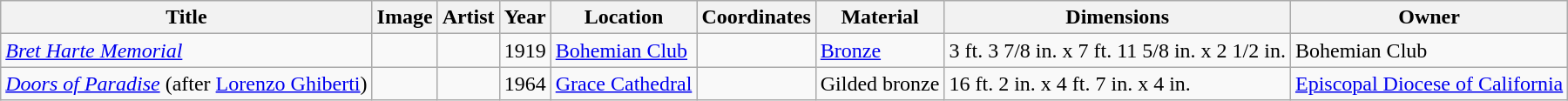<table class="wikitable sortable">
<tr>
<th>Title</th>
<th>Image</th>
<th>Artist</th>
<th>Year</th>
<th>Location</th>
<th>Coordinates</th>
<th>Material</th>
<th>Dimensions</th>
<th>Owner</th>
</tr>
<tr>
<td><em><a href='#'>Bret Harte Memorial</a></em></td>
<td></td>
<td></td>
<td>1919</td>
<td><a href='#'>Bohemian Club</a></td>
<td></td>
<td><a href='#'>Bronze</a></td>
<td>3 ft. 3 7/8 in. x 7 ft. 11 5/8 in. x 2 1/2 in.</td>
<td>Bohemian Club</td>
</tr>
<tr>
<td><em><a href='#'>Doors of Paradise</a></em> (after <a href='#'>Lorenzo Ghiberti</a>)</td>
<td></td>
<td></td>
<td>1964</td>
<td><a href='#'>Grace Cathedral</a></td>
<td><small></small></td>
<td>Gilded bronze</td>
<td>16 ft. 2 in. x 4 ft. 7 in. x 4 in.</td>
<td><a href='#'>Episcopal Diocese of California</a></td>
</tr>
</table>
